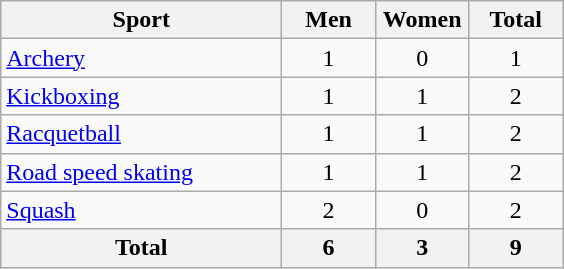<table class="wikitable sortable" style="text-align:center;">
<tr>
<th width=180>Sport</th>
<th width=55>Men</th>
<th width=55>Women</th>
<th width=55>Total</th>
</tr>
<tr>
<td align=left><a href='#'>Archery</a></td>
<td>1</td>
<td>0</td>
<td>1</td>
</tr>
<tr>
<td align=left><a href='#'>Kickboxing</a></td>
<td>1</td>
<td>1</td>
<td>2</td>
</tr>
<tr>
<td align=left><a href='#'>Racquetball</a></td>
<td>1</td>
<td>1</td>
<td>2</td>
</tr>
<tr>
<td align=left><a href='#'>Road speed skating</a></td>
<td>1</td>
<td>1</td>
<td>2</td>
</tr>
<tr>
<td align=left><a href='#'>Squash</a></td>
<td>2</td>
<td>0</td>
<td>2</td>
</tr>
<tr>
<th>Total</th>
<th>6</th>
<th>3</th>
<th>9</th>
</tr>
</table>
